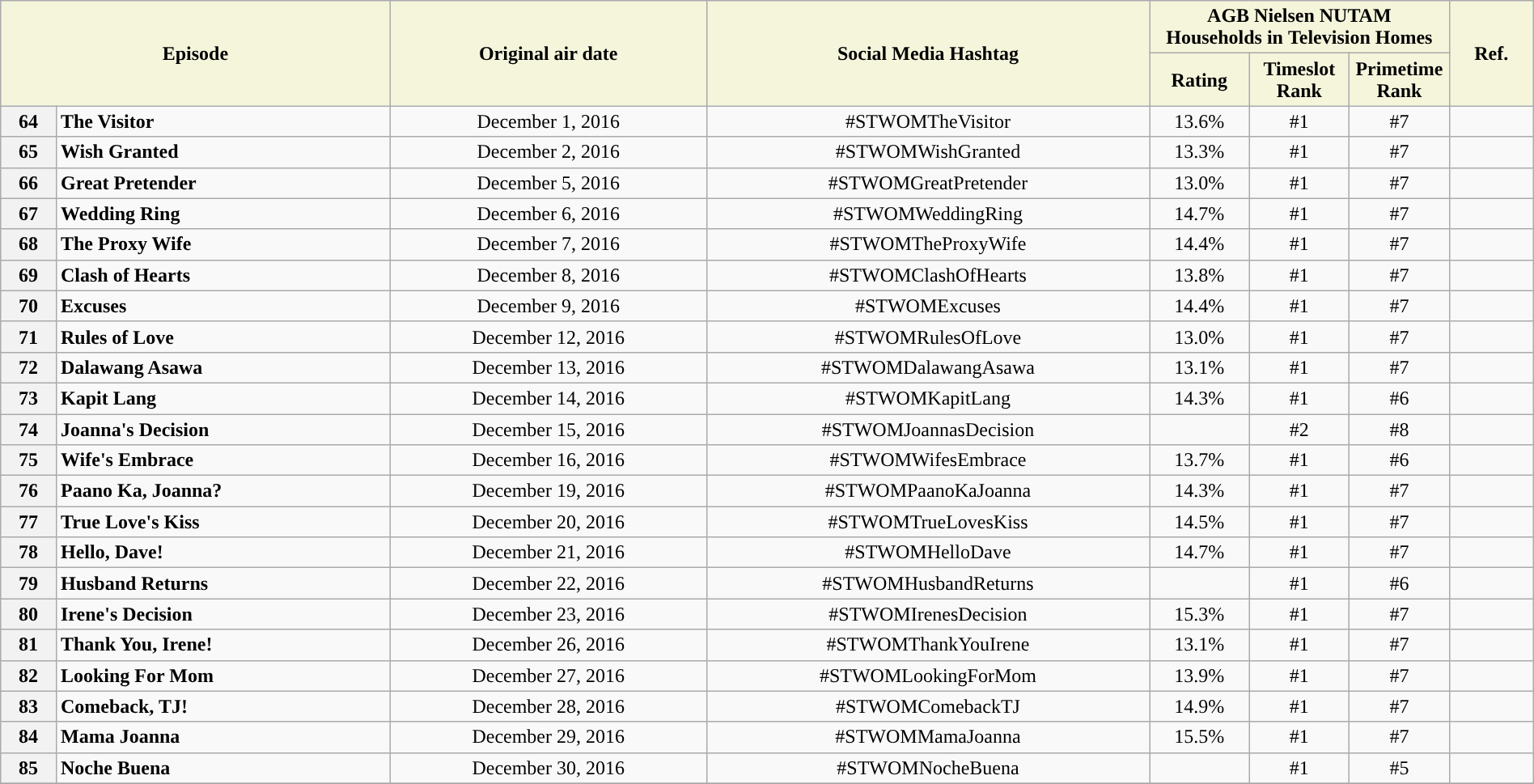<table class="wikitable" style="text-align:center; font-size:100%; line-height:18px;"  width="100%">
<tr>
<th colspan="2" rowspan="2" style="background-color:#F5F5DC; color:#000000;">Episode</th>
<th style="background:#F5F5DC; color:black" rowspan="2">Original air date</th>
<th style="background:#F5F5DC; color:black" rowspan="2">Social Media Hashtag</th>
<th style="background-color:#F5F5DC; color:#000000;" colspan="3">AGB Nielsen NUTAM Households in Television Homes</th>
<th rowspan="2" style="background:#F5F5DC; color:black">Ref.</th>
</tr>
<tr style="text-align: center style=">
<th style="background-color:#F5F5DC; width:75px; color:#000000;">Rating</th>
<th style="background-color:#F5F5DC; width:75px; color:#000000;">Timeslot Rank</th>
<th style="background-color:#F5F5DC; width:75px; color:#000000;">Primetime Rank</th>
</tr>
<tr>
<th>64</th>
<td style="text-align: left;"><strong>The Visitor</strong></td>
<td>December 1, 2016</td>
<td>#STWOMTheVisitor</td>
<td>13.6%</td>
<td>#1</td>
<td>#7</td>
<td></td>
</tr>
<tr>
<th>65</th>
<td style="text-align: left;"><strong>Wish Granted</strong></td>
<td>December 2, 2016</td>
<td>#STWOMWishGranted</td>
<td>13.3%</td>
<td>#1</td>
<td>#7</td>
<td></td>
</tr>
<tr>
<th>66</th>
<td style="text-align: left;"><strong>Great Pretender</strong></td>
<td>December 5, 2016</td>
<td>#STWOMGreatPretender</td>
<td>13.0%</td>
<td>#1</td>
<td>#7</td>
<td></td>
</tr>
<tr>
<th>67</th>
<td style="text-align: left;"><strong>Wedding Ring</strong></td>
<td>December 6, 2016</td>
<td>#STWOMWeddingRing</td>
<td>14.7%</td>
<td>#1</td>
<td>#7</td>
<td></td>
</tr>
<tr>
<th>68</th>
<td style="text-align: left;"><strong>The Proxy Wife</strong></td>
<td>December 7, 2016</td>
<td>#STWOMTheProxyWife</td>
<td>14.4%</td>
<td>#1</td>
<td>#7</td>
<td></td>
</tr>
<tr>
<th>69</th>
<td style="text-align: left;"><strong>Clash of Hearts</strong></td>
<td>December 8, 2016</td>
<td>#STWOMClashOfHearts</td>
<td>13.8%</td>
<td>#1</td>
<td>#7</td>
<td></td>
</tr>
<tr>
<th>70</th>
<td style="text-align: left;"><strong>Excuses</strong></td>
<td>December 9, 2016</td>
<td>#STWOMExcuses</td>
<td>14.4%</td>
<td>#1</td>
<td>#7</td>
<td></td>
</tr>
<tr>
<th>71</th>
<td style="text-align: left;"><strong>Rules of Love</strong></td>
<td>December 12, 2016</td>
<td>#STWOMRulesOfLove</td>
<td>13.0%</td>
<td>#1</td>
<td>#7</td>
<td></td>
</tr>
<tr>
<th>72</th>
<td style="text-align: left;"><strong>Dalawang Asawa</strong></td>
<td>December 13, 2016</td>
<td>#STWOMDalawangAsawa</td>
<td>13.1%</td>
<td>#1</td>
<td>#7</td>
<td></td>
</tr>
<tr>
<th>73</th>
<td style="text-align: left;"><strong>Kapit Lang</strong></td>
<td>December 14, 2016</td>
<td>#STWOMKapitLang</td>
<td>14.3%</td>
<td>#1</td>
<td>#6</td>
<td></td>
</tr>
<tr>
<th>74</th>
<td style="text-align: left;"><strong>Joanna's Decision</strong></td>
<td>December 15, 2016</td>
<td>#STWOMJoannasDecision</td>
<td></td>
<td>#2</td>
<td>#8</td>
<td></td>
</tr>
<tr>
<th>75</th>
<td style="text-align: left;"><strong>Wife's Embrace</strong></td>
<td>December 16, 2016</td>
<td>#STWOMWifesEmbrace</td>
<td>13.7%</td>
<td>#1</td>
<td>#6</td>
<td></td>
</tr>
<tr>
<th>76</th>
<td style="text-align: left;"><strong>Paano Ka, Joanna?</strong></td>
<td>December 19, 2016</td>
<td>#STWOMPaanoKaJoanna</td>
<td>14.3%</td>
<td>#1</td>
<td>#7</td>
<td></td>
</tr>
<tr>
<th>77</th>
<td style="text-align: left;"><strong>True Love's Kiss</strong></td>
<td>December 20, 2016</td>
<td>#STWOMTrueLovesKiss</td>
<td>14.5%</td>
<td>#1</td>
<td>#7</td>
<td></td>
</tr>
<tr>
<th>78</th>
<td style="text-align: left;"><strong>Hello, Dave!</strong></td>
<td>December 21, 2016</td>
<td>#STWOMHelloDave</td>
<td>14.7%</td>
<td>#1</td>
<td>#7</td>
<td></td>
</tr>
<tr>
<th>79</th>
<td style="text-align: left;"><strong>Husband Returns</strong></td>
<td>December 22, 2016</td>
<td>#STWOMHusbandReturns</td>
<td></td>
<td>#1</td>
<td>#6</td>
<td></td>
</tr>
<tr>
<th>80</th>
<td style="text-align: left;"><strong>Irene's Decision</strong></td>
<td>December 23, 2016</td>
<td>#STWOMIrenesDecision</td>
<td>15.3%</td>
<td>#1</td>
<td>#7</td>
<td></td>
</tr>
<tr>
<th>81</th>
<td style="text-align: left;"><strong>Thank You, Irene!</strong></td>
<td>December 26, 2016</td>
<td>#STWOMThankYouIrene</td>
<td>13.1%</td>
<td>#1</td>
<td>#7</td>
<td></td>
</tr>
<tr>
<th>82</th>
<td style="text-align: left;"><strong>Looking For Mom</strong></td>
<td>December 27, 2016</td>
<td>#STWOMLookingForMom</td>
<td>13.9%</td>
<td>#1</td>
<td>#7</td>
<td></td>
</tr>
<tr>
<th>83</th>
<td style="text-align: left;"><strong>Comeback, TJ!</strong></td>
<td>December 28, 2016</td>
<td>#STWOMComebackTJ</td>
<td>14.9%</td>
<td>#1</td>
<td>#7</td>
<td></td>
</tr>
<tr>
<th>84</th>
<td style="text-align: left;"><strong>Mama Joanna</strong></td>
<td>December 29, 2016</td>
<td>#STWOMMamaJoanna</td>
<td>15.5%</td>
<td>#1</td>
<td>#7</td>
<td></td>
</tr>
<tr>
<th>85</th>
<td style="text-align: left;"><strong>Noche Buena</strong></td>
<td>December 30, 2016</td>
<td>#STWOMNocheBuena</td>
<td></td>
<td>#1</td>
<td>#5</td>
<td></td>
</tr>
<tr>
</tr>
</table>
